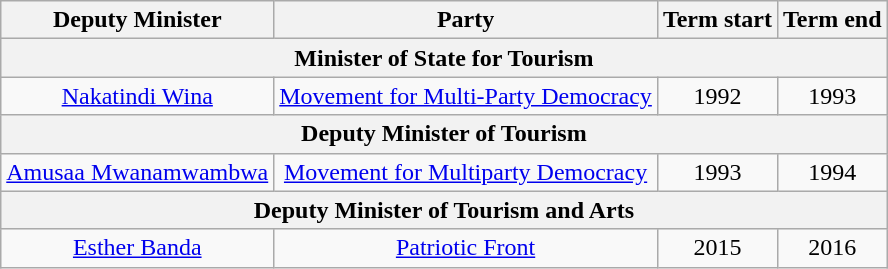<table class=wikitable style=text-align:center>
<tr>
<th>Deputy Minister</th>
<th>Party</th>
<th>Term start</th>
<th>Term end</th>
</tr>
<tr>
<th colspan=4>Minister of State for Tourism</th>
</tr>
<tr>
<td><a href='#'>Nakatindi Wina</a></td>
<td><a href='#'>Movement for Multi-Party Democracy</a></td>
<td>1992</td>
<td>1993</td>
</tr>
<tr>
<th colspan=4>Deputy Minister of Tourism</th>
</tr>
<tr>
<td><a href='#'>Amusaa Mwanamwambwa</a></td>
<td><a href='#'>Movement for Multiparty Democracy</a></td>
<td>1993</td>
<td>1994</td>
</tr>
<tr>
<th colspan=4>Deputy Minister of Tourism and Arts</th>
</tr>
<tr>
<td><a href='#'>Esther Banda</a></td>
<td><a href='#'>Patriotic Front</a></td>
<td>2015</td>
<td>2016</td>
</tr>
</table>
